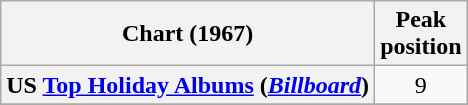<table class="wikitable sortable plainrowheaders" style="text-align:center">
<tr>
<th>Chart (1967)</th>
<th>Peak<br>position</th>
</tr>
<tr>
<th scope="row">US <a href='#'>Top Holiday Albums</a> (<em><a href='#'>Billboard</a></em>)</th>
<td style="text-align:center;">9</td>
</tr>
<tr>
</tr>
</table>
